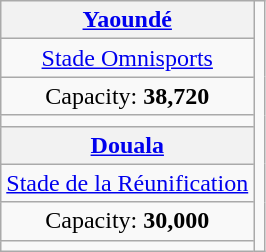<table class="wikitable" style="text-align:center">
<tr>
<th><a href='#'>Yaoundé</a></th>
<td rowspan="8"></td>
</tr>
<tr>
<td><a href='#'>Stade Omnisports</a></td>
</tr>
<tr>
<td>Capacity: <strong>38,720</strong></td>
</tr>
<tr>
<td></td>
</tr>
<tr>
<th><a href='#'>Douala</a></th>
</tr>
<tr>
<td><a href='#'>Stade de la Réunification</a></td>
</tr>
<tr>
<td>Capacity: <strong>30,000</strong></td>
</tr>
<tr>
<td></td>
</tr>
</table>
